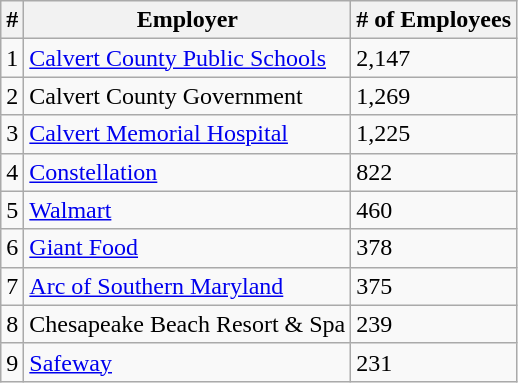<table class="wikitable">
<tr>
<th>#</th>
<th>Employer</th>
<th># of Employees</th>
</tr>
<tr>
<td>1</td>
<td><a href='#'>Calvert County Public Schools</a></td>
<td>2,147</td>
</tr>
<tr>
<td>2</td>
<td>Calvert County Government</td>
<td>1,269</td>
</tr>
<tr>
<td>3</td>
<td><a href='#'>Calvert Memorial Hospital</a></td>
<td>1,225</td>
</tr>
<tr>
<td>4</td>
<td><a href='#'>Constellation</a></td>
<td>822</td>
</tr>
<tr>
<td>5</td>
<td><a href='#'>Walmart</a></td>
<td>460</td>
</tr>
<tr>
<td>6</td>
<td><a href='#'>Giant Food</a></td>
<td>378</td>
</tr>
<tr>
<td>7</td>
<td><a href='#'>Arc of Southern Maryland</a></td>
<td>375</td>
</tr>
<tr>
<td>8</td>
<td>Chesapeake Beach Resort & Spa</td>
<td>239</td>
</tr>
<tr>
<td>9</td>
<td><a href='#'>Safeway</a></td>
<td>231</td>
</tr>
</table>
